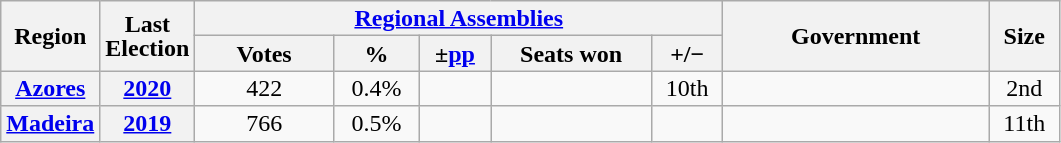<table class="wikitable" style="text-align:center; font-size:100%; line-height:16px;">
<tr>
<th rowspan="2" width="50px">Region</th>
<th rowspan="2" width="50px">Last<br>Election</th>
<th colspan="5"><a href='#'>Regional Assemblies</a></th>
<th rowspan="2" width="170px">Government</th>
<th rowspan="2" width="40px">Size</th>
</tr>
<tr>
<th width="85px">Votes</th>
<th width="50px">%</th>
<th width="40px">±<a href='#'>pp</a></th>
<th width="100px">Seats won</th>
<th width="40px">+/−</th>
</tr>
<tr>
<th><a href='#'>Azores</a></th>
<th><a href='#'>2020</a></th>
<td>422</td>
<td>0.4%</td>
<td></td>
<td></td>
<td>10th</td>
<td></td>
<td> 2nd</td>
</tr>
<tr>
<th><a href='#'>Madeira</a></th>
<th><a href='#'>2019</a></th>
<td>766</td>
<td>0.5%</td>
<td></td>
<td></td>
<td></td>
<td></td>
<td>11th</td>
</tr>
</table>
